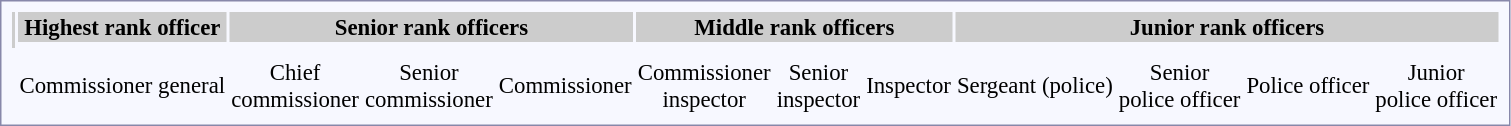<table style="border:1px solid #8888aa; background-color:#f7f8ff; padding:5px; font-size:95%; margin: 0px 12px 12px 0px;">
<tr style="background-color:#cccccc;">
<th rowspan="2"></th>
<th colspan="1">Highest rank officer</th>
<th colspan="3">Senior rank officers</th>
<th colspan="3">Middle rank officers</th>
<th colspan="4">Junior rank officers</th>
</tr>
<tr style="text-align:center;">
<td></td>
<td></td>
<td></td>
<td></td>
<td></td>
<td></td>
<td></td>
<td></td>
<td></td>
<td></td>
<td></td>
</tr>
<tr style="text-align:center;">
<td></td>
<td></td>
<td></td>
<td></td>
<td></td>
<td></td>
<td></td>
<td></td>
<td></td>
<td></td>
<td></td>
<td></td>
</tr>
<tr style="text-align:center;">
<td></td>
<td>Commissioner general</td>
<td>Chief <br>commissioner</td>
<td>Senior <br>commissioner</td>
<td>Commissioner</td>
<td>Commissioner <br>inspector</td>
<td>Senior <br>inspector</td>
<td>Inspector</td>
<td>Sergeant (police)</td>
<td>Senior <br>police officer</td>
<td>Police officer</td>
<td>Junior <br>police officer</td>
</tr>
</table>
